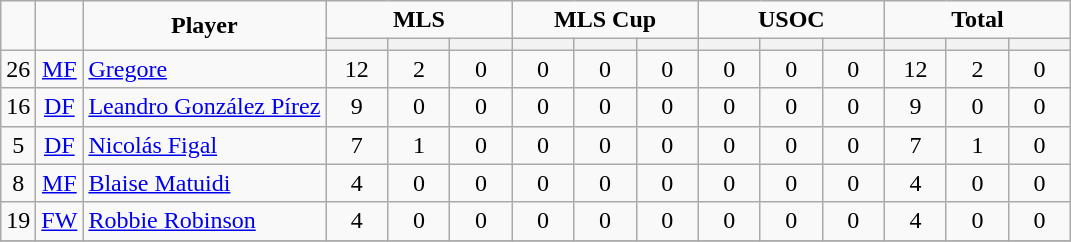<table class="wikitable" style="text-align:center;">
<tr>
<td rowspan="2" !width=15><strong></strong></td>
<td rowspan="2" !width=15><strong></strong></td>
<td rowspan="2" !width=120><strong>Player</strong></td>
<td colspan="3"><strong>MLS</strong></td>
<td colspan="3"><strong>MLS Cup</strong></td>
<td colspan="3"><strong>USOC</strong></td>
<td colspan="3"><strong>Total</strong></td>
</tr>
<tr>
<th width=34; background:#fe9;></th>
<th width=34; background:#fe9;></th>
<th width=34; background:#ff8888;></th>
<th width=34; background:#fe9;></th>
<th width=34; background:#fe9;></th>
<th width=34; background:#ff8888;></th>
<th width=34; background:#fe9;></th>
<th width=34; background:#fe9;></th>
<th width=34; background:#ff8888;></th>
<th width=34; background:#fe9;></th>
<th width=34; background:#fe9;></th>
<th width=34; background:#ff8888;></th>
</tr>
<tr>
<td>26</td>
<td><a href='#'>MF</a></td>
<td align="left"> <a href='#'>Gregore</a></td>
<td>12</td>
<td>2</td>
<td>0</td>
<td>0</td>
<td>0</td>
<td>0</td>
<td>0</td>
<td>0</td>
<td>0</td>
<td>12</td>
<td>2</td>
<td>0</td>
</tr>
<tr>
<td>16</td>
<td><a href='#'>DF</a></td>
<td align="left"> <a href='#'>Leandro González Pírez</a></td>
<td>9</td>
<td>0</td>
<td>0</td>
<td>0</td>
<td>0</td>
<td>0</td>
<td>0</td>
<td>0</td>
<td>0</td>
<td>9</td>
<td>0</td>
<td>0</td>
</tr>
<tr>
<td>5</td>
<td><a href='#'>DF</a></td>
<td align="left"> <a href='#'>Nicolás Figal</a></td>
<td>7</td>
<td>1</td>
<td>0</td>
<td>0</td>
<td>0</td>
<td>0</td>
<td>0</td>
<td>0</td>
<td>0</td>
<td>7</td>
<td>1</td>
<td>0</td>
</tr>
<tr>
<td>8</td>
<td><a href='#'>MF</a></td>
<td align="left"> <a href='#'>Blaise Matuidi</a></td>
<td>4</td>
<td>0</td>
<td>0</td>
<td>0</td>
<td>0</td>
<td>0</td>
<td>0</td>
<td>0</td>
<td>0</td>
<td>4</td>
<td>0</td>
<td>0</td>
</tr>
<tr>
<td>19</td>
<td><a href='#'>FW</a></td>
<td align="left"> <a href='#'>Robbie Robinson</a></td>
<td>4</td>
<td>0</td>
<td>0</td>
<td>0</td>
<td>0</td>
<td>0</td>
<td>0</td>
<td>0</td>
<td>0</td>
<td>4</td>
<td>0</td>
<td>0</td>
</tr>
<tr>
</tr>
</table>
